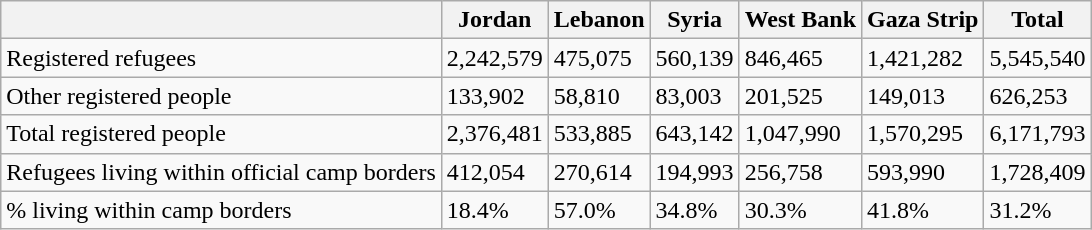<table class="wikitable sortable">
<tr>
<th></th>
<th>Jordan</th>
<th>Lebanon</th>
<th>Syria</th>
<th>West Bank</th>
<th>Gaza Strip</th>
<th>Total</th>
</tr>
<tr>
<td>Registered refugees</td>
<td>2,242,579</td>
<td>475,075</td>
<td>560,139</td>
<td>846,465</td>
<td>1,421,282</td>
<td>5,545,540</td>
</tr>
<tr>
<td>Other registered people</td>
<td>133,902</td>
<td>58,810</td>
<td>83,003</td>
<td>201,525</td>
<td>149,013</td>
<td>626,253</td>
</tr>
<tr>
<td>Total registered people</td>
<td>2,376,481</td>
<td>533,885</td>
<td>643,142</td>
<td>1,047,990</td>
<td>1,570,295</td>
<td>6,171,793</td>
</tr>
<tr>
<td>Refugees living within official camp borders</td>
<td>412,054</td>
<td>270,614</td>
<td>194,993</td>
<td>256,758</td>
<td>593,990</td>
<td>1,728,409</td>
</tr>
<tr>
<td>% living within camp borders</td>
<td>18.4%</td>
<td>57.0%</td>
<td>34.8%</td>
<td>30.3%</td>
<td>41.8%</td>
<td>31.2%</td>
</tr>
</table>
